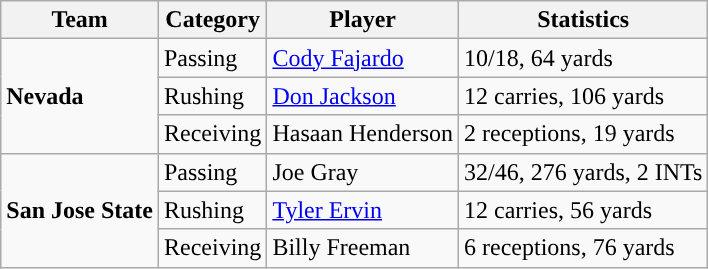<table class="wikitable" style="float: left;">
<tr>
<th>Team</th>
<th>Category</th>
<th>Player</th>
<th>Statistics</th>
</tr>
<tr>
<td rowspan=3><strong>Nevada</strong></td>
<td>Passing</td>
<td><a href='#'>Cody Fajardo</a></td>
<td>10/18, 64 yards</td>
</tr>
<tr>
<td>Rushing</td>
<td><a href='#'>Don Jackson</a></td>
<td>12 carries, 106 yards</td>
</tr>
<tr>
<td>Receiving</td>
<td>Hasaan Henderson</td>
<td>2 receptions, 19 yards</td>
</tr>
<tr>
<td rowspan=3><strong>San Jose State</strong></td>
<td>Passing</td>
<td>Joe Gray</td>
<td>32/46, 276 yards, 2 INTs</td>
</tr>
<tr>
<td>Rushing</td>
<td><a href='#'>Tyler Ervin</a></td>
<td>12 carries, 56 yards</td>
</tr>
<tr>
<td>Receiving</td>
<td>Billy Freeman</td>
<td>6 receptions, 76 yards</td>
</tr>
</table>
